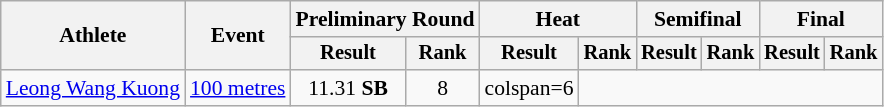<table class="wikitable" style="font-size:90%">
<tr>
<th rowspan="2">Athlete</th>
<th rowspan="2">Event</th>
<th colspan="2">Preliminary Round</th>
<th colspan="2">Heat</th>
<th colspan="2">Semifinal</th>
<th colspan="2">Final</th>
</tr>
<tr style="font-size:95%">
<th>Result</th>
<th>Rank</th>
<th>Result</th>
<th>Rank</th>
<th>Result</th>
<th>Rank</th>
<th>Result</th>
<th>Rank</th>
</tr>
<tr style=text-align:center>
<td style=text-align:left><a href='#'>Leong Wang Kuong</a></td>
<td style=text-align:left><a href='#'>100 metres</a></td>
<td>11.31 <strong>SB</strong></td>
<td>8</td>
<td>colspan=6 </td>
</tr>
</table>
